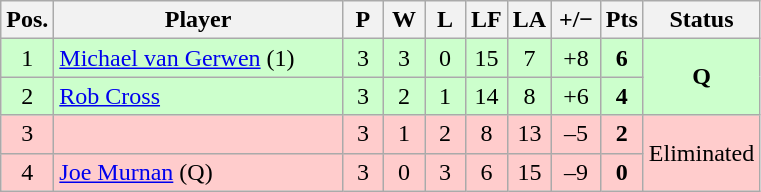<table class="wikitable" style="text-align:center; margin: 1em auto 1em auto, align:left">
<tr>
<th width=20>Pos.</th>
<th width=185>Player</th>
<th width=20>P</th>
<th width=20>W</th>
<th width=20>L</th>
<th width=20>LF</th>
<th width=20>LA</th>
<th width=25>+/−</th>
<th width=20>Pts</th>
<th width=70>Status</th>
</tr>
<tr style="background:#CCFFCC;">
<td>1</td>
<td align=left> <a href='#'>Michael van Gerwen</a> (1)</td>
<td>3</td>
<td>3</td>
<td>0</td>
<td>15</td>
<td>7</td>
<td>+8</td>
<td><strong>6</strong></td>
<td rowspan=2><strong>Q</strong></td>
</tr>
<tr style="background:#CCFFCC;">
<td>2</td>
<td align=left> <a href='#'>Rob Cross</a></td>
<td>3</td>
<td>2</td>
<td>1</td>
<td>14</td>
<td>8</td>
<td>+6</td>
<td><strong>4</strong></td>
</tr>
<tr style="background:#FFCCCC;">
<td>3</td>
<td align=left></td>
<td>3</td>
<td>1</td>
<td>2</td>
<td>8</td>
<td>13</td>
<td>–5</td>
<td><strong>2</strong></td>
<td rowspan=2>Eliminated</td>
</tr>
<tr style="background:#FFCCCC;">
<td>4</td>
<td align=left> <a href='#'>Joe Murnan</a> (Q)</td>
<td>3</td>
<td>0</td>
<td>3</td>
<td>6</td>
<td>15</td>
<td>–9</td>
<td><strong>0</strong></td>
</tr>
</table>
